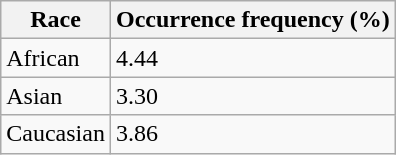<table class="wikitable">
<tr>
<th>Race</th>
<th>Occurrence frequency (%)</th>
</tr>
<tr>
<td>African</td>
<td>4.44</td>
</tr>
<tr>
<td>Asian</td>
<td>3.30</td>
</tr>
<tr>
<td>Caucasian</td>
<td>3.86</td>
</tr>
</table>
